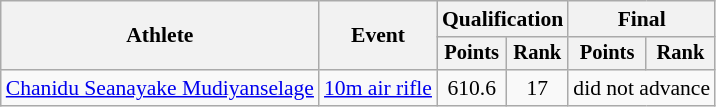<table class="wikitable" style="font-size:90%;">
<tr>
<th rowspan=2>Athlete</th>
<th rowspan=2>Event</th>
<th colspan=2>Qualification</th>
<th colspan=2>Final</th>
</tr>
<tr style="font-size:95%">
<th>Points</th>
<th>Rank</th>
<th>Points</th>
<th>Rank</th>
</tr>
<tr align=center>
<td align=left><a href='#'>Chanidu Seanayake Mudiyanselage</a></td>
<td align=left><a href='#'>10m air rifle</a></td>
<td>610.6</td>
<td>17</td>
<td colspan=2>did not advance</td>
</tr>
</table>
